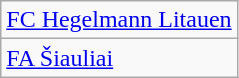<table class="wikitable">
<tr>
<td><a href='#'>FC Hegelmann Litauen</a></td>
</tr>
<tr>
<td><a href='#'>FA Šiauliai</a></td>
</tr>
</table>
